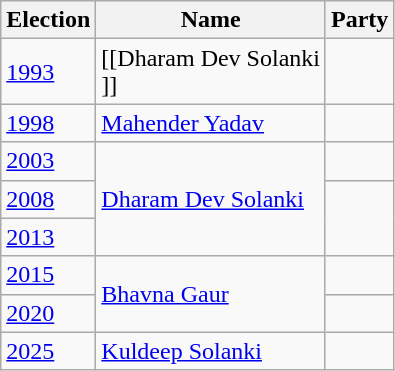<table class="wikitable sortable">
<tr>
<th>Election</th>
<th>Name</th>
<th colspan=2>Party</th>
</tr>
<tr>
<td><a href='#'>1993</a></td>
<td>[[Dharam Dev Solanki<br>]]</td>
<td></td>
</tr>
<tr>
<td><a href='#'>1998</a></td>
<td><a href='#'>Mahender Yadav</a></td>
<td></td>
</tr>
<tr>
<td><a href='#'>2003</a></td>
<td rowspan="3"><a href='#'>Dharam Dev Solanki</a></td>
<td></td>
</tr>
<tr>
<td><a href='#'>2008</a></td>
</tr>
<tr>
<td><a href='#'>2013</a></td>
</tr>
<tr>
<td><a href='#'>2015</a></td>
<td rowspan="2"><a href='#'>Bhavna Gaur</a></td>
<td></td>
</tr>
<tr>
<td><a href='#'>2020</a></td>
</tr>
<tr>
<td><a href='#'>2025</a></td>
<td><a href='#'>Kuldeep Solanki</a></td>
<td></td>
</tr>
</table>
